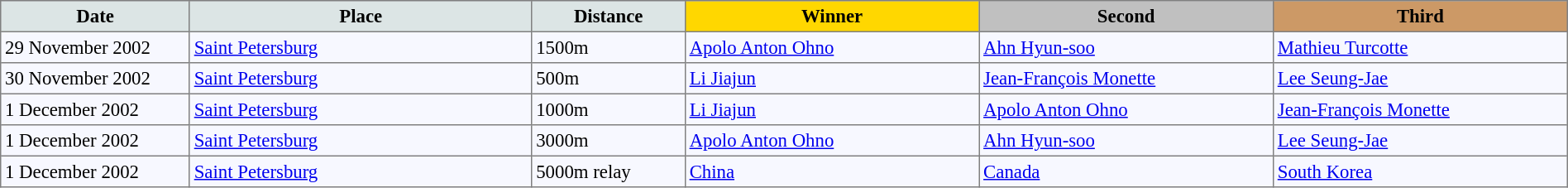<table bgcolor="#f7f8ff" cellpadding="3" cellspacing="0" border="1" style="font-size: 95%; border: gray solid 1px; border-collapse: collapse;">
<tr bgcolor="#CCCCCC">
<td align="center" bgcolor="#DCE5E5" width="150"><strong>Date</strong></td>
<td align="center" bgcolor="#DCE5E5" width="280"><strong>Place</strong></td>
<td align="center" bgcolor="#DCE5E5" width="120"><strong>Distance</strong></td>
<td align="center" bgcolor="gold" width="240"><strong>Winner</strong></td>
<td align="center" bgcolor="silver" width="240"><strong>Second</strong></td>
<td align="center" bgcolor="CC9966" width="240"><strong>Third</strong></td>
</tr>
<tr align="left">
<td>29 November 2002</td>
<td> <a href='#'>Saint Petersburg</a></td>
<td>1500m</td>
<td> <a href='#'>Apolo Anton Ohno</a></td>
<td> <a href='#'>Ahn Hyun-soo</a></td>
<td> <a href='#'>Mathieu Turcotte</a></td>
</tr>
<tr align="left">
<td>30 November 2002</td>
<td> <a href='#'>Saint Petersburg</a></td>
<td>500m</td>
<td> <a href='#'>Li Jiajun</a></td>
<td> <a href='#'>Jean-François Monette</a></td>
<td> <a href='#'>Lee Seung-Jae</a></td>
</tr>
<tr align="left">
<td>1 December 2002</td>
<td> <a href='#'>Saint Petersburg</a></td>
<td>1000m</td>
<td> <a href='#'>Li Jiajun</a></td>
<td> <a href='#'>Apolo Anton Ohno</a></td>
<td> <a href='#'>Jean-François Monette</a></td>
</tr>
<tr align="left">
<td>1 December 2002</td>
<td> <a href='#'>Saint Petersburg</a></td>
<td>3000m</td>
<td> <a href='#'>Apolo Anton Ohno</a></td>
<td> <a href='#'>Ahn Hyun-soo</a></td>
<td> <a href='#'>Lee Seung-Jae</a></td>
</tr>
<tr align="left">
<td>1 December 2002</td>
<td> <a href='#'>Saint Petersburg</a></td>
<td>5000m relay</td>
<td> <a href='#'>China</a></td>
<td> <a href='#'>Canada</a></td>
<td> <a href='#'>South Korea</a></td>
</tr>
</table>
